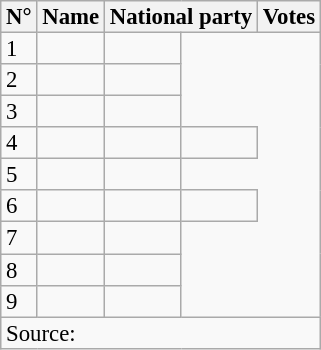<table class="wikitable sortable" style="font-size:95%;line-height:14px;">
<tr>
<th>N°</th>
<th>Name</th>
<th colspan="2">National party</th>
<th>Votes</th>
</tr>
<tr>
<td>1</td>
<td></td>
<td></td>
</tr>
<tr>
<td>2</td>
<td></td>
<td></td>
</tr>
<tr>
<td>3</td>
<td></td>
<td></td>
</tr>
<tr>
<td>4</td>
<td></td>
<td></td>
<td></td>
</tr>
<tr>
<td>5</td>
<td></td>
<td></td>
</tr>
<tr>
<td>6</td>
<td></td>
<td></td>
<td></td>
</tr>
<tr>
<td>7</td>
<td></td>
<td></td>
</tr>
<tr>
<td>8</td>
<td></td>
<td></td>
</tr>
<tr>
<td>9</td>
<td></td>
<td></td>
</tr>
<tr>
<td colspan="5">Source: </td>
</tr>
</table>
